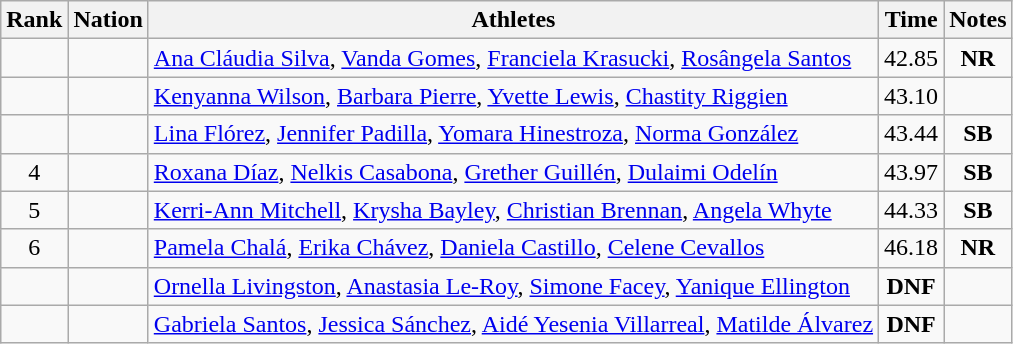<table class="wikitable sortable" style="text-align:center">
<tr>
<th>Rank</th>
<th>Nation</th>
<th>Athletes</th>
<th>Time</th>
<th>Notes</th>
</tr>
<tr>
<td></td>
<td align=left></td>
<td align=left><a href='#'>Ana Cláudia Silva</a>, <a href='#'>Vanda Gomes</a>, <a href='#'>Franciela Krasucki</a>, <a href='#'>Rosângela Santos</a></td>
<td>42.85</td>
<td><strong>NR</strong></td>
</tr>
<tr>
<td></td>
<td align=left></td>
<td align=left><a href='#'>Kenyanna Wilson</a>, <a href='#'>Barbara Pierre</a>, <a href='#'>Yvette Lewis</a>, <a href='#'>Chastity Riggien</a></td>
<td>43.10</td>
<td></td>
</tr>
<tr>
<td></td>
<td align=left></td>
<td align=left><a href='#'>Lina Flórez</a>, <a href='#'>Jennifer Padilla</a>, <a href='#'>Yomara Hinestroza</a>, <a href='#'>Norma González</a></td>
<td>43.44</td>
<td><strong>SB</strong></td>
</tr>
<tr>
<td>4</td>
<td align=left></td>
<td align=left><a href='#'>Roxana Díaz</a>, <a href='#'>Nelkis Casabona</a>, <a href='#'>Grether Guillén</a>, <a href='#'>Dulaimi Odelín</a></td>
<td>43.97</td>
<td><strong>SB</strong></td>
</tr>
<tr>
<td>5</td>
<td align=left></td>
<td align=left><a href='#'>Kerri-Ann Mitchell</a>, <a href='#'>Krysha Bayley</a>, <a href='#'>Christian Brennan</a>, <a href='#'>Angela Whyte</a></td>
<td>44.33</td>
<td><strong>SB</strong></td>
</tr>
<tr>
<td>6</td>
<td align=left></td>
<td align=left><a href='#'>Pamela Chalá</a>, <a href='#'>Erika Chávez</a>, <a href='#'>Daniela Castillo</a>, <a href='#'>Celene Cevallos</a></td>
<td>46.18</td>
<td><strong>NR</strong></td>
</tr>
<tr>
<td></td>
<td align=left></td>
<td align=left><a href='#'>Ornella Livingston</a>, <a href='#'>Anastasia Le-Roy</a>, <a href='#'>Simone Facey</a>, <a href='#'>Yanique Ellington</a></td>
<td><strong>DNF</strong></td>
<td></td>
</tr>
<tr>
<td></td>
<td align=left></td>
<td align=left><a href='#'>Gabriela Santos</a>, <a href='#'>Jessica Sánchez</a>, <a href='#'>Aidé Yesenia Villarreal</a>, <a href='#'>Matilde Álvarez</a></td>
<td><strong>DNF</strong></td>
<td></td>
</tr>
</table>
